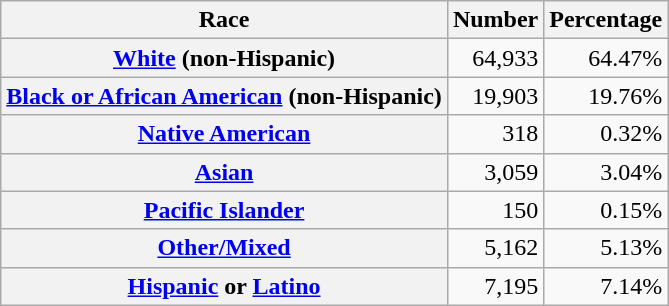<table class="wikitable" style="text-align:right">
<tr>
<th scope="col">Race</th>
<th scope="col">Number</th>
<th scope="col">Percentage</th>
</tr>
<tr>
<th scope="row"><a href='#'>White</a> (non-Hispanic)</th>
<td>64,933</td>
<td>64.47%</td>
</tr>
<tr>
<th scope="row"><a href='#'>Black or African American</a> (non-Hispanic)</th>
<td>19,903</td>
<td>19.76%</td>
</tr>
<tr>
<th scope="row"><a href='#'>Native American</a></th>
<td>318</td>
<td>0.32%</td>
</tr>
<tr>
<th scope="row"><a href='#'>Asian</a></th>
<td>3,059</td>
<td>3.04%</td>
</tr>
<tr>
<th scope="row"><a href='#'>Pacific Islander</a></th>
<td>150</td>
<td>0.15%</td>
</tr>
<tr>
<th scope="row"><a href='#'>Other/Mixed</a></th>
<td>5,162</td>
<td>5.13%</td>
</tr>
<tr>
<th scope="row"><a href='#'>Hispanic</a> or <a href='#'>Latino</a></th>
<td>7,195</td>
<td>7.14%</td>
</tr>
</table>
